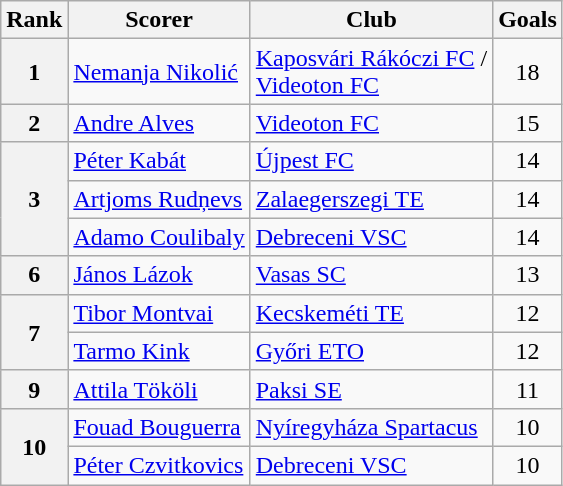<table class="wikitable" style="text-align:center">
<tr>
<th>Rank</th>
<th>Scorer</th>
<th>Club</th>
<th>Goals</th>
</tr>
<tr>
<th rowspan="1">1</th>
<td align="left"> <a href='#'>Nemanja Nikolić</a></td>
<td align="left"><a href='#'>Kaposvári Rákóczi FC</a> /<br><a href='#'>Videoton FC</a></td>
<td>18</td>
</tr>
<tr>
<th rowspan="1">2</th>
<td align="left"> <a href='#'>Andre Alves</a></td>
<td align="left"><a href='#'>Videoton FC</a></td>
<td>15</td>
</tr>
<tr>
<th rowspan="3">3</th>
<td align="left"> <a href='#'>Péter Kabát</a></td>
<td align="left"><a href='#'>Újpest FC</a></td>
<td>14</td>
</tr>
<tr>
<td align="left"> <a href='#'>Artjoms Rudņevs</a></td>
<td align="left"><a href='#'>Zalaegerszegi TE</a></td>
<td>14</td>
</tr>
<tr>
<td align="left"> <a href='#'>Adamo Coulibaly</a></td>
<td align="left"><a href='#'>Debreceni VSC</a></td>
<td>14</td>
</tr>
<tr>
<th rowspan="1">6</th>
<td align="left"> <a href='#'>János Lázok</a></td>
<td align="left"><a href='#'>Vasas SC</a></td>
<td>13</td>
</tr>
<tr>
<th rowspan="2">7</th>
<td align="left"> <a href='#'>Tibor Montvai</a></td>
<td align="left"><a href='#'>Kecskeméti TE</a></td>
<td>12</td>
</tr>
<tr>
<td align="left"> <a href='#'>Tarmo Kink</a></td>
<td align="left"><a href='#'>Győri ETO</a></td>
<td>12</td>
</tr>
<tr>
<th rowspan="1">9</th>
<td align="left"> <a href='#'>Attila Tököli</a></td>
<td align="left"><a href='#'>Paksi SE</a></td>
<td>11</td>
</tr>
<tr>
<th rowspan="2">10</th>
<td align="left"> <a href='#'>Fouad Bouguerra</a></td>
<td align="left"><a href='#'>Nyíregyháza Spartacus</a></td>
<td>10</td>
</tr>
<tr>
<td align="left"> <a href='#'>Péter Czvitkovics</a></td>
<td align="left"><a href='#'>Debreceni VSC</a></td>
<td>10</td>
</tr>
</table>
